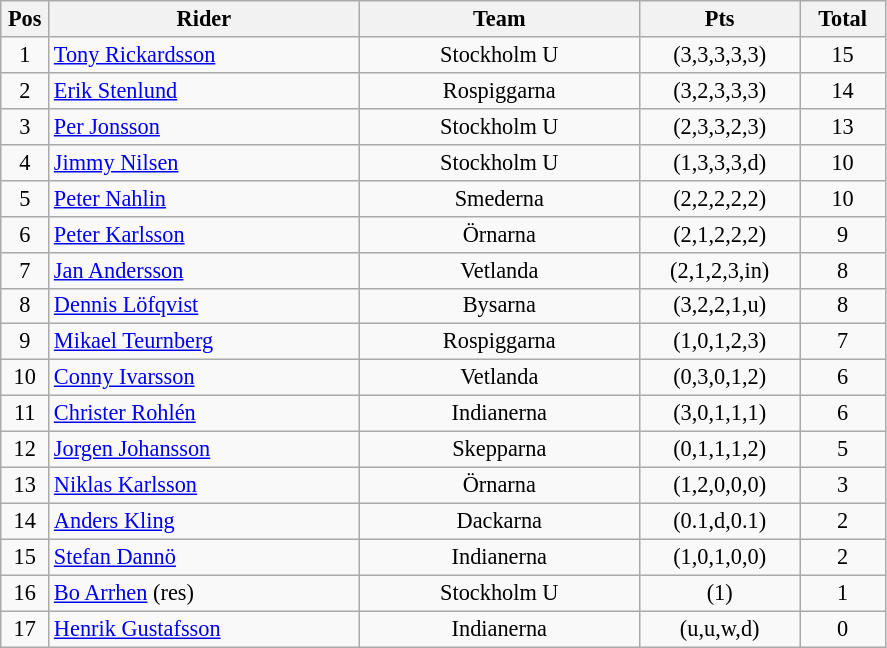<table class=wikitable style="font-size:93%;">
<tr>
<th width=25px>Pos</th>
<th width=200px>Rider</th>
<th width=180px>Team</th>
<th width=100px>Pts</th>
<th width=50px>Total</th>
</tr>
<tr align=center>
<td>1</td>
<td align=left><a href='#'>Tony Rickardsson</a></td>
<td>Stockholm U</td>
<td>(3,3,3,3,3)</td>
<td>15</td>
</tr>
<tr align=center>
<td>2</td>
<td align=left><a href='#'>Erik Stenlund</a></td>
<td>Rospiggarna</td>
<td>(3,2,3,3,3)</td>
<td>14</td>
</tr>
<tr align=center>
<td>3</td>
<td align=left><a href='#'>Per Jonsson</a></td>
<td>Stockholm U</td>
<td>(2,3,3,2,3)</td>
<td>13</td>
</tr>
<tr align=center>
<td>4</td>
<td align=left><a href='#'>Jimmy Nilsen</a></td>
<td>Stockholm U</td>
<td>(1,3,3,3,d)</td>
<td>10</td>
</tr>
<tr align=center>
<td>5</td>
<td align=left><a href='#'>Peter Nahlin</a></td>
<td>Smederna</td>
<td>(2,2,2,2,2)</td>
<td>10</td>
</tr>
<tr align=center>
<td>6</td>
<td align=left><a href='#'>Peter Karlsson</a></td>
<td>Örnarna</td>
<td>(2,1,2,2,2)</td>
<td>9</td>
</tr>
<tr align=center>
<td>7</td>
<td align=left><a href='#'>Jan Andersson</a></td>
<td>Vetlanda</td>
<td>(2,1,2,3,in)</td>
<td>8</td>
</tr>
<tr align=center>
<td>8</td>
<td align=left><a href='#'>Dennis Löfqvist</a></td>
<td>Bysarna</td>
<td>(3,2,2,1,u)</td>
<td>8</td>
</tr>
<tr align=center>
<td>9</td>
<td align=left><a href='#'>Mikael Teurnberg</a></td>
<td>Rospiggarna</td>
<td>(1,0,1,2,3)</td>
<td>7</td>
</tr>
<tr align=center>
<td>10</td>
<td align=left><a href='#'>Conny Ivarsson</a></td>
<td>Vetlanda</td>
<td>(0,3,0,1,2)</td>
<td>6</td>
</tr>
<tr align=center>
<td>11</td>
<td align=left><a href='#'>Christer Rohlén</a></td>
<td>Indianerna</td>
<td>(3,0,1,1,1)</td>
<td>6</td>
</tr>
<tr align=center>
<td>12</td>
<td align=left><a href='#'>Jorgen Johansson</a></td>
<td>Skepparna</td>
<td>(0,1,1,1,2)</td>
<td>5</td>
</tr>
<tr align=center>
<td>13</td>
<td align=left><a href='#'>Niklas Karlsson</a></td>
<td>Örnarna</td>
<td>(1,2,0,0,0)</td>
<td>3</td>
</tr>
<tr align=center>
<td>14</td>
<td align=left><a href='#'>Anders Kling</a></td>
<td>Dackarna</td>
<td>(0.1,d,0.1)</td>
<td>2</td>
</tr>
<tr align=center>
<td>15</td>
<td align=left><a href='#'>Stefan Dannö</a></td>
<td>Indianerna</td>
<td>(1,0,1,0,0)</td>
<td>2</td>
</tr>
<tr align=center>
<td>16</td>
<td align=left><a href='#'>Bo Arrhen</a> (res)</td>
<td>Stockholm U</td>
<td>(1)</td>
<td>1</td>
</tr>
<tr align=center>
<td>17</td>
<td align=left><a href='#'>Henrik Gustafsson</a></td>
<td>Indianerna</td>
<td>(u,u,w,d)</td>
<td>0</td>
</tr>
</table>
